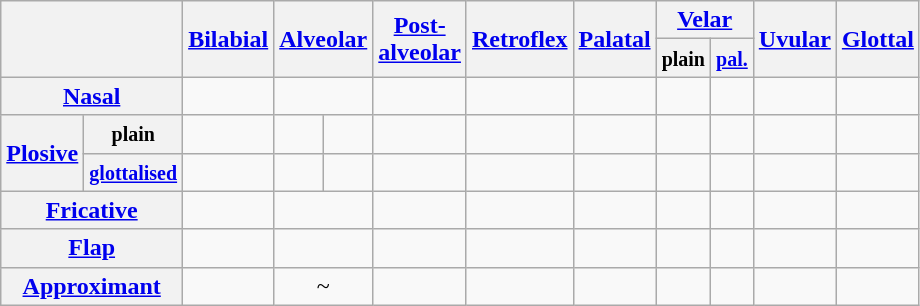<table class="wikitable" style="text-align:center;">
<tr>
<th rowspan="2" colspan="2"></th>
<th rowspan="2"><a href='#'>Bilabial</a></th>
<th rowspan="2" colspan="2"><a href='#'>Alveolar</a></th>
<th rowspan="2"><a href='#'>Post-<br>alveolar</a></th>
<th rowspan="2"><a href='#'>Retroflex</a></th>
<th rowspan="2"><a href='#'>Palatal</a></th>
<th colspan="2"><a href='#'>Velar</a></th>
<th rowspan="2"><a href='#'>Uvular</a></th>
<th rowspan="2"><a href='#'>Glottal</a></th>
</tr>
<tr>
<th><small>plain</small></th>
<th><small><a href='#'>pal.</a></small></th>
</tr>
<tr>
<th colspan="2"><a href='#'>Nasal</a></th>
<td> </td>
<td colspan="2"> </td>
<td></td>
<td></td>
<td></td>
<td> </td>
<td></td>
<td></td>
<td></td>
</tr>
<tr>
<th rowspan="2"><a href='#'>Plosive</a></th>
<th><small>plain</small></th>
<td> </td>
<td> </td>
<td> </td>
<td> </td>
<td> </td>
<td></td>
<td> </td>
<td> </td>
<td> </td>
<td> </td>
</tr>
<tr>
<th><small><a href='#'>glottalised</a></small></th>
<td> </td>
<td> </td>
<td> </td>
<td> </td>
<td> </td>
<td></td>
<td> </td>
<td> </td>
<td> </td>
<td></td>
</tr>
<tr>
<th colspan="2"><a href='#'>Fricative</a></th>
<td> </td>
<td colspan="2"> </td>
<td> </td>
<td> </td>
<td></td>
<td></td>
<td></td>
<td> </td>
<td></td>
</tr>
<tr>
<th colspan="2"><a href='#'>Flap</a></th>
<td></td>
<td colspan="2"> </td>
<td></td>
<td></td>
<td></td>
<td></td>
<td></td>
<td></td>
<td></td>
</tr>
<tr>
<th colspan="2"><a href='#'>Approximant</a></th>
<td> </td>
<td colspan="2"> ~  </td>
<td></td>
<td></td>
<td> </td>
<td></td>
<td></td>
<td></td>
<td></td>
</tr>
</table>
